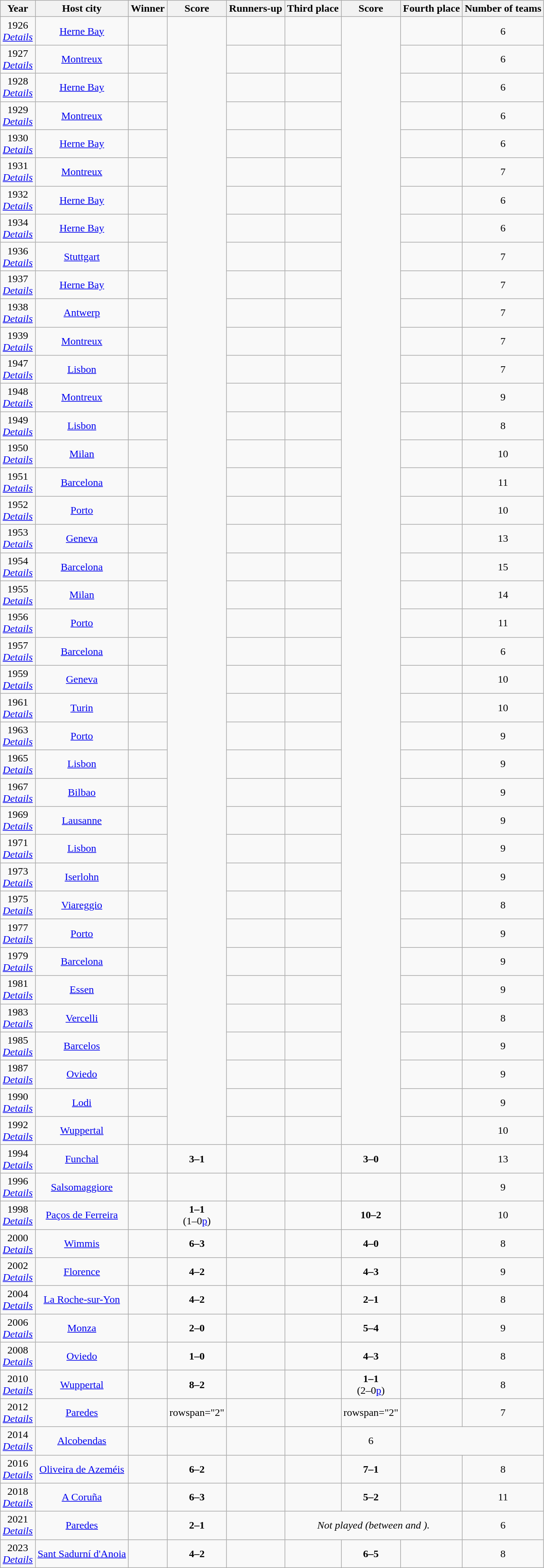<table class="wikitable" style="text-align:center;">
<tr>
<th>Year</th>
<th>Host city</th>
<th>Winner</th>
<th>Score</th>
<th>Runners-up</th>
<th>Third place</th>
<th>Score</th>
<th>Fourth place</th>
<th>Number of teams</th>
</tr>
<tr>
<td>1926<br> <em><a href='#'>Details</a></em></td>
<td> <a href='#'>Herne Bay</a></td>
<td><strong></strong></td>
<td rowspan="40"></td>
<td></td>
<td></td>
<td rowspan="40"></td>
<td></td>
<td>6</td>
</tr>
<tr>
<td>1927<br> <em><a href='#'>Details</a></em></td>
<td> <a href='#'>Montreux</a></td>
<td><strong></strong></td>
<td></td>
<td></td>
<td></td>
<td>6</td>
</tr>
<tr>
<td>1928<br> <em><a href='#'>Details</a></em></td>
<td> <a href='#'>Herne Bay</a></td>
<td><strong></strong></td>
<td></td>
<td></td>
<td></td>
<td>6</td>
</tr>
<tr>
<td>1929<br> <em><a href='#'>Details</a></em></td>
<td> <a href='#'>Montreux</a></td>
<td><strong></strong></td>
<td></td>
<td></td>
<td></td>
<td>6</td>
</tr>
<tr>
<td>1930<br> <em><a href='#'>Details</a></em></td>
<td> <a href='#'>Herne Bay</a></td>
<td><strong></strong></td>
<td></td>
<td></td>
<td></td>
<td>6</td>
</tr>
<tr>
<td>1931<br> <em><a href='#'>Details</a></em></td>
<td> <a href='#'>Montreux</a></td>
<td><strong></strong></td>
<td></td>
<td></td>
<td></td>
<td>7</td>
</tr>
<tr>
<td>1932<br> <em><a href='#'>Details</a></em></td>
<td> <a href='#'>Herne Bay</a></td>
<td><strong></strong></td>
<td></td>
<td></td>
<td></td>
<td>6</td>
</tr>
<tr>
<td>1934<br> <em><a href='#'>Details</a></em></td>
<td> <a href='#'>Herne Bay</a></td>
<td><strong></strong></td>
<td></td>
<td></td>
<td></td>
<td>6</td>
</tr>
<tr>
<td>1936<br> <em><a href='#'>Details</a></em></td>
<td> <a href='#'>Stuttgart</a></td>
<td><strong></strong></td>
<td></td>
<td></td>
<td></td>
<td>7</td>
</tr>
<tr>
<td>1937<br> <em><a href='#'>Details</a></em></td>
<td> <a href='#'>Herne Bay</a></td>
<td><strong></strong></td>
<td></td>
<td></td>
<td></td>
<td>7</td>
</tr>
<tr>
<td>1938<br> <em><a href='#'>Details</a></em></td>
<td> <a href='#'>Antwerp</a></td>
<td><strong></strong></td>
<td></td>
<td></td>
<td></td>
<td>7</td>
</tr>
<tr>
<td>1939<br> <em><a href='#'>Details</a></em></td>
<td> <a href='#'>Montreux</a></td>
<td><strong></strong></td>
<td></td>
<td></td>
<td></td>
<td>7</td>
</tr>
<tr>
<td>1947<br> <em><a href='#'>Details</a></em></td>
<td> <a href='#'>Lisbon</a></td>
<td><strong></strong></td>
<td></td>
<td></td>
<td></td>
<td>7</td>
</tr>
<tr>
<td>1948<br> <em><a href='#'>Details</a></em></td>
<td> <a href='#'>Montreux</a></td>
<td><strong></strong></td>
<td></td>
<td></td>
<td></td>
<td>9</td>
</tr>
<tr>
<td>1949<br> <em><a href='#'>Details</a></em></td>
<td> <a href='#'>Lisbon</a></td>
<td><strong></strong></td>
<td></td>
<td></td>
<td></td>
<td>8</td>
</tr>
<tr>
<td>1950<br> <em><a href='#'>Details</a></em></td>
<td> <a href='#'>Milan</a></td>
<td><strong></strong></td>
<td></td>
<td></td>
<td></td>
<td>10</td>
</tr>
<tr>
<td>1951<br> <em><a href='#'>Details</a></em></td>
<td> <a href='#'>Barcelona</a></td>
<td><strong></strong></td>
<td></td>
<td></td>
<td></td>
<td>11</td>
</tr>
<tr>
<td>1952<br> <em><a href='#'>Details</a></em></td>
<td> <a href='#'>Porto</a></td>
<td><strong></strong></td>
<td></td>
<td></td>
<td></td>
<td>10</td>
</tr>
<tr>
<td>1953<br> <em><a href='#'>Details</a></em></td>
<td> <a href='#'>Geneva</a></td>
<td><strong></strong></td>
<td></td>
<td></td>
<td></td>
<td>13</td>
</tr>
<tr>
<td>1954<br> <em><a href='#'>Details</a></em></td>
<td> <a href='#'>Barcelona</a></td>
<td><strong></strong></td>
<td></td>
<td></td>
<td></td>
<td>15</td>
</tr>
<tr>
<td>1955<br> <em><a href='#'>Details</a></em></td>
<td> <a href='#'>Milan</a></td>
<td><strong></strong></td>
<td></td>
<td></td>
<td></td>
<td>14</td>
</tr>
<tr>
<td>1956<br> <em><a href='#'>Details</a></em></td>
<td> <a href='#'>Porto</a></td>
<td><strong></strong></td>
<td></td>
<td></td>
<td></td>
<td>11</td>
</tr>
<tr>
<td>1957<br> <em><a href='#'>Details</a></em></td>
<td> <a href='#'>Barcelona</a></td>
<td><strong></strong></td>
<td></td>
<td></td>
<td></td>
<td>6</td>
</tr>
<tr>
<td>1959<br> <em><a href='#'>Details</a></em></td>
<td> <a href='#'>Geneva</a></td>
<td><strong></strong></td>
<td></td>
<td></td>
<td></td>
<td>10</td>
</tr>
<tr>
<td>1961<br> <em><a href='#'>Details</a></em></td>
<td> <a href='#'>Turin</a></td>
<td><strong></strong></td>
<td></td>
<td></td>
<td></td>
<td>10</td>
</tr>
<tr>
<td>1963<br> <em><a href='#'>Details</a></em></td>
<td> <a href='#'>Porto</a></td>
<td><strong></strong></td>
<td></td>
<td></td>
<td></td>
<td>9</td>
</tr>
<tr>
<td>1965<br> <em><a href='#'>Details</a></em></td>
<td> <a href='#'>Lisbon</a></td>
<td><strong></strong></td>
<td></td>
<td></td>
<td></td>
<td>9</td>
</tr>
<tr>
<td>1967<br> <em><a href='#'>Details</a></em></td>
<td> <a href='#'>Bilbao</a></td>
<td><strong></strong></td>
<td></td>
<td></td>
<td></td>
<td>9</td>
</tr>
<tr>
<td>1969<br> <em><a href='#'>Details</a></em></td>
<td> <a href='#'>Lausanne</a></td>
<td><strong></strong></td>
<td></td>
<td></td>
<td></td>
<td>9</td>
</tr>
<tr>
<td>1971<br> <em><a href='#'>Details</a></em></td>
<td> <a href='#'>Lisbon</a></td>
<td><strong></strong></td>
<td></td>
<td></td>
<td></td>
<td>9</td>
</tr>
<tr>
<td>1973<br> <em><a href='#'>Details</a></em></td>
<td> <a href='#'>Iserlohn</a></td>
<td><strong></strong></td>
<td></td>
<td></td>
<td></td>
<td>9</td>
</tr>
<tr>
<td>1975<br> <em><a href='#'>Details</a></em></td>
<td> <a href='#'>Viareggio</a></td>
<td><strong></strong></td>
<td></td>
<td></td>
<td></td>
<td>8</td>
</tr>
<tr>
<td>1977<br> <em><a href='#'>Details</a></em></td>
<td> <a href='#'>Porto</a></td>
<td><strong></strong></td>
<td></td>
<td></td>
<td></td>
<td>9</td>
</tr>
<tr>
<td>1979<br> <em><a href='#'>Details</a></em></td>
<td> <a href='#'>Barcelona</a></td>
<td><strong></strong></td>
<td></td>
<td></td>
<td></td>
<td>9</td>
</tr>
<tr>
<td>1981<br> <em><a href='#'>Details</a></em></td>
<td> <a href='#'>Essen</a></td>
<td><strong></strong></td>
<td></td>
<td></td>
<td></td>
<td>9</td>
</tr>
<tr>
<td>1983<br> <em><a href='#'>Details</a></em></td>
<td> <a href='#'>Vercelli</a></td>
<td><strong></strong></td>
<td></td>
<td></td>
<td></td>
<td>8</td>
</tr>
<tr>
<td>1985<br> <em><a href='#'>Details</a></em></td>
<td> <a href='#'>Barcelos</a></td>
<td><strong></strong></td>
<td></td>
<td></td>
<td></td>
<td>9</td>
</tr>
<tr>
<td>1987<br> <em><a href='#'>Details</a></em></td>
<td> <a href='#'>Oviedo</a></td>
<td><strong></strong></td>
<td></td>
<td></td>
<td></td>
<td>9</td>
</tr>
<tr>
<td>1990<br> <em><a href='#'>Details</a></em></td>
<td> <a href='#'>Lodi</a></td>
<td><strong></strong></td>
<td></td>
<td></td>
<td></td>
<td>9</td>
</tr>
<tr>
<td>1992<br> <em><a href='#'>Details</a></em></td>
<td> <a href='#'>Wuppertal</a></td>
<td><strong></strong></td>
<td></td>
<td></td>
<td></td>
<td>10</td>
</tr>
<tr>
<td>1994<br> <em><a href='#'>Details</a></em></td>
<td> <a href='#'>Funchal</a></td>
<td><strong></strong></td>
<td><strong>3–1</strong></td>
<td></td>
<td></td>
<td><strong>3–0</strong></td>
<td></td>
<td>13</td>
</tr>
<tr>
<td>1996<br> <em><a href='#'>Details</a></em></td>
<td> <a href='#'>Salsomaggiore</a></td>
<td><strong></strong></td>
<td></td>
<td></td>
<td></td>
<td></td>
<td></td>
<td>9</td>
</tr>
<tr>
<td>1998<br> <em><a href='#'>Details</a></em></td>
<td> <a href='#'>Paços de Ferreira</a></td>
<td><strong></strong></td>
<td><strong>1–1</strong> <br>(1–0<a href='#'>p</a>)</td>
<td></td>
<td></td>
<td><strong>10–2</strong></td>
<td></td>
<td>10</td>
</tr>
<tr>
<td>2000<br> <em><a href='#'>Details</a></em></td>
<td> <a href='#'>Wimmis</a></td>
<td><strong></strong></td>
<td><strong>6–3</strong></td>
<td></td>
<td></td>
<td><strong>4–0</strong></td>
<td></td>
<td>8</td>
</tr>
<tr>
<td>2002<br> <em><a href='#'>Details</a></em></td>
<td> <a href='#'>Florence</a></td>
<td><strong></strong></td>
<td><strong>4–2</strong></td>
<td></td>
<td></td>
<td><strong>4–3</strong></td>
<td></td>
<td>9</td>
</tr>
<tr>
<td>2004<br> <em><a href='#'>Details</a></em></td>
<td> <a href='#'>La Roche-sur-Yon</a></td>
<td><strong></strong></td>
<td><strong>4–2</strong></td>
<td></td>
<td></td>
<td><strong>2–1</strong></td>
<td></td>
<td>8</td>
</tr>
<tr>
<td>2006<br> <em><a href='#'>Details</a></em></td>
<td> <a href='#'>Monza</a></td>
<td><strong></strong></td>
<td><strong>2–0</strong></td>
<td></td>
<td></td>
<td><strong>5–4</strong></td>
<td></td>
<td>9</td>
</tr>
<tr>
<td>2008<br> <em><a href='#'>Details</a></em></td>
<td> <a href='#'>Oviedo</a></td>
<td><strong></strong></td>
<td><strong>1–0</strong></td>
<td></td>
<td></td>
<td><strong>4–3</strong></td>
<td></td>
<td>8</td>
</tr>
<tr>
<td>2010<br> <em><a href='#'>Details</a></em></td>
<td> <a href='#'>Wuppertal</a></td>
<td><strong></strong></td>
<td><strong>8–2</strong></td>
<td></td>
<td></td>
<td><strong>1–1</strong> <br>(2–0<a href='#'>p</a>)</td>
<td></td>
<td>8</td>
</tr>
<tr>
<td>2012<br> <em><a href='#'>Details</a></em></td>
<td> <a href='#'>Paredes</a></td>
<td><strong></strong></td>
<td>rowspan="2" </td>
<td></td>
<td></td>
<td>rowspan="2" </td>
<td></td>
<td>7</td>
</tr>
<tr>
<td>2014<br> <em><a href='#'>Details</a></em></td>
<td> <a href='#'>Alcobendas</a></td>
<td><strong></strong></td>
<td></td>
<td></td>
<td></td>
<td>6</td>
</tr>
<tr>
<td>2016<br> <em><a href='#'>Details</a></em></td>
<td> <a href='#'>Oliveira de Azeméis</a></td>
<td><strong></strong></td>
<td><strong>6–2</strong></td>
<td></td>
<td></td>
<td><strong>7–1</strong></td>
<td></td>
<td>8</td>
</tr>
<tr>
<td>2018<br> <em><a href='#'>Details</a></em></td>
<td> <a href='#'>A Coruña</a></td>
<td><strong></strong></td>
<td><strong>6–3</strong></td>
<td></td>
<td></td>
<td><strong>5–2</strong></td>
<td></td>
<td>11</td>
</tr>
<tr>
<td>2021<br> <em><a href='#'>Details</a></em></td>
<td> <a href='#'>Paredes</a></td>
<td><strong></strong></td>
<td><strong>2–1</strong> </td>
<td></td>
<td colspan=3><em>Not played (between  and ).</em></td>
<td>6</td>
</tr>
<tr>
<td>2023<br> <em><a href='#'>Details</a></em></td>
<td> <a href='#'>Sant Sadurní d'Anoia</a></td>
<td><strong></strong></td>
<td><strong>4–2</strong></td>
<td></td>
<td></td>
<td><strong>6–5</strong></td>
<td></td>
<td>8</td>
</tr>
</table>
